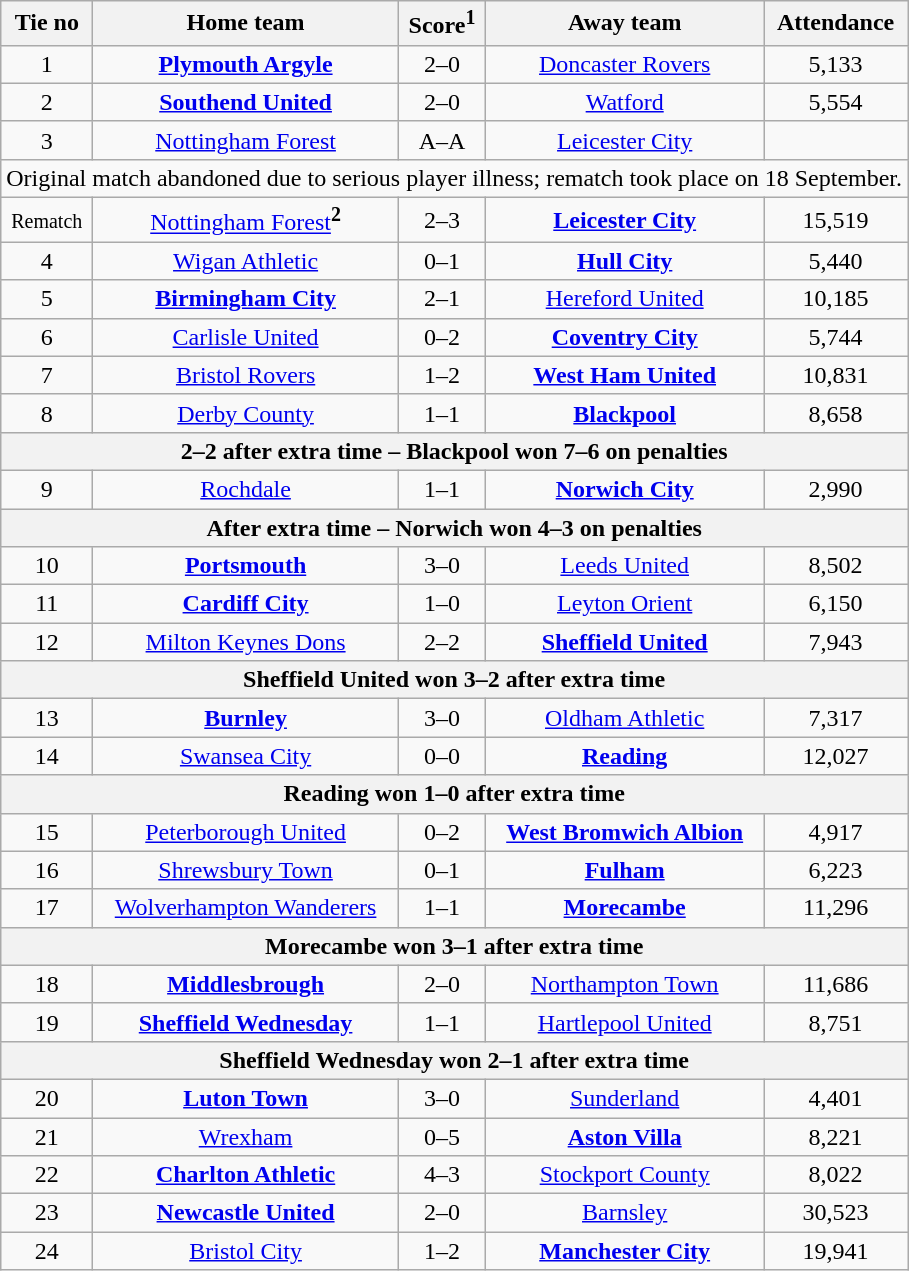<table class="wikitable" style="text-align: center">
<tr>
<th>Tie no</th>
<th>Home team</th>
<th>Score<sup>1</sup></th>
<th>Away team</th>
<th>Attendance</th>
</tr>
<tr>
<td>1</td>
<td><strong><a href='#'>Plymouth Argyle</a></strong></td>
<td>2–0</td>
<td><a href='#'>Doncaster Rovers</a></td>
<td>5,133</td>
</tr>
<tr>
<td>2</td>
<td><strong><a href='#'>Southend United</a></strong></td>
<td>2–0</td>
<td><a href='#'>Watford</a></td>
<td>5,554</td>
</tr>
<tr>
<td>3</td>
<td><a href='#'>Nottingham Forest</a></td>
<td>A–A</td>
<td><a href='#'>Leicester City</a></td>
<td></td>
</tr>
<tr>
<td colspan="5">Original match abandoned due to serious player illness; rematch took place on 18 September.</td>
</tr>
<tr>
<td><small>Rematch</small></td>
<td><a href='#'>Nottingham Forest</a><sup><strong>2</strong></sup></td>
<td>2–3</td>
<td><strong><a href='#'>Leicester City</a></strong></td>
<td>15,519</td>
</tr>
<tr>
<td>4</td>
<td><a href='#'>Wigan Athletic</a></td>
<td>0–1</td>
<td><strong><a href='#'>Hull City</a></strong></td>
<td>5,440</td>
</tr>
<tr>
<td>5</td>
<td><strong><a href='#'>Birmingham City</a></strong></td>
<td>2–1</td>
<td><a href='#'>Hereford United</a></td>
<td>10,185</td>
</tr>
<tr>
<td>6</td>
<td><a href='#'>Carlisle United</a></td>
<td>0–2</td>
<td><strong><a href='#'>Coventry City</a></strong></td>
<td>5,744</td>
</tr>
<tr>
<td>7</td>
<td><a href='#'>Bristol Rovers</a></td>
<td>1–2</td>
<td><strong><a href='#'>West Ham United</a></strong></td>
<td>10,831</td>
</tr>
<tr>
<td>8</td>
<td><a href='#'>Derby County</a></td>
<td>1–1</td>
<td><strong><a href='#'>Blackpool</a></strong></td>
<td>8,658</td>
</tr>
<tr>
<th colspan="5">2–2 after extra time – Blackpool won 7–6 on penalties</th>
</tr>
<tr>
<td>9</td>
<td><a href='#'>Rochdale</a></td>
<td>1–1</td>
<td><strong><a href='#'>Norwich City</a></strong></td>
<td>2,990</td>
</tr>
<tr>
<th colspan="5">After extra time – Norwich won 4–3 on penalties</th>
</tr>
<tr>
<td>10</td>
<td><strong><a href='#'>Portsmouth</a></strong></td>
<td>3–0</td>
<td><a href='#'>Leeds United</a></td>
<td>8,502</td>
</tr>
<tr>
<td>11</td>
<td><strong><a href='#'>Cardiff City</a></strong></td>
<td>1–0</td>
<td><a href='#'>Leyton Orient</a></td>
<td>6,150</td>
</tr>
<tr>
<td>12</td>
<td><a href='#'>Milton Keynes Dons</a></td>
<td>2–2</td>
<td><strong><a href='#'>Sheffield United</a></strong></td>
<td>7,943</td>
</tr>
<tr>
<th colspan="5">Sheffield United won 3–2 after extra time</th>
</tr>
<tr>
<td>13</td>
<td><strong><a href='#'>Burnley</a></strong></td>
<td>3–0</td>
<td><a href='#'>Oldham Athletic</a></td>
<td>7,317</td>
</tr>
<tr>
<td>14</td>
<td><a href='#'>Swansea City</a></td>
<td>0–0</td>
<td><strong><a href='#'>Reading</a></strong></td>
<td>12,027</td>
</tr>
<tr>
<th colspan="5">Reading won 1–0 after extra time</th>
</tr>
<tr>
<td>15</td>
<td><a href='#'>Peterborough United</a></td>
<td>0–2</td>
<td><strong><a href='#'>West Bromwich Albion</a></strong></td>
<td>4,917</td>
</tr>
<tr>
<td>16</td>
<td><a href='#'>Shrewsbury Town</a></td>
<td>0–1</td>
<td><strong><a href='#'>Fulham</a></strong></td>
<td>6,223</td>
</tr>
<tr>
<td>17</td>
<td><a href='#'>Wolverhampton Wanderers</a></td>
<td>1–1</td>
<td><strong><a href='#'>Morecambe</a></strong></td>
<td>11,296</td>
</tr>
<tr>
<th colspan="5">Morecambe won 3–1 after extra time</th>
</tr>
<tr>
<td>18</td>
<td><strong><a href='#'>Middlesbrough</a></strong></td>
<td>2–0</td>
<td><a href='#'>Northampton Town</a></td>
<td>11,686</td>
</tr>
<tr>
<td>19</td>
<td><strong><a href='#'>Sheffield Wednesday</a></strong></td>
<td>1–1</td>
<td><a href='#'>Hartlepool United</a></td>
<td>8,751</td>
</tr>
<tr>
<th colspan="5">Sheffield Wednesday won 2–1 after extra time</th>
</tr>
<tr>
<td>20</td>
<td><strong><a href='#'>Luton Town</a></strong></td>
<td>3–0</td>
<td><a href='#'>Sunderland</a></td>
<td>4,401</td>
</tr>
<tr>
<td>21</td>
<td><a href='#'>Wrexham</a></td>
<td>0–5</td>
<td><strong><a href='#'>Aston Villa</a></strong></td>
<td>8,221</td>
</tr>
<tr>
<td>22</td>
<td><strong><a href='#'>Charlton Athletic</a></strong></td>
<td>4–3</td>
<td><a href='#'>Stockport County</a></td>
<td>8,022</td>
</tr>
<tr>
<td>23</td>
<td><strong><a href='#'>Newcastle United</a></strong></td>
<td>2–0</td>
<td><a href='#'>Barnsley</a></td>
<td>30,523</td>
</tr>
<tr>
<td>24</td>
<td><a href='#'>Bristol City</a></td>
<td>1–2</td>
<td><strong><a href='#'>Manchester City</a></strong></td>
<td>19,941</td>
</tr>
</table>
